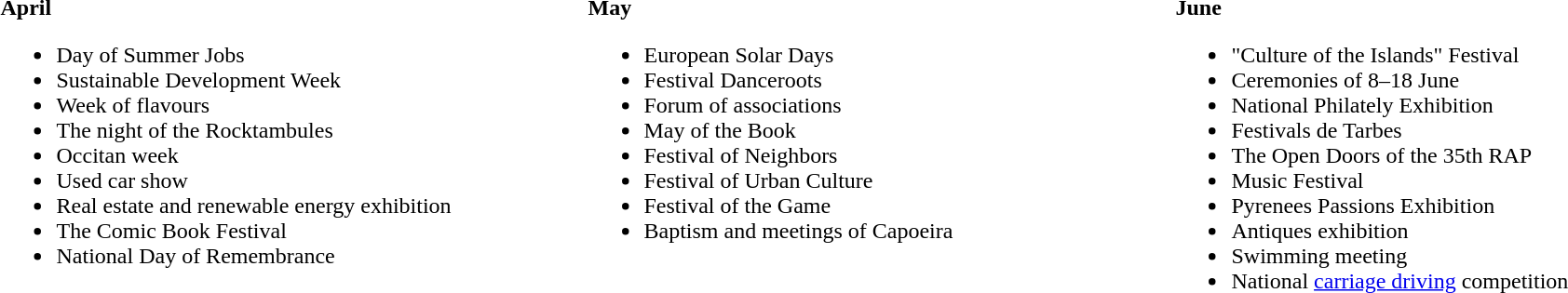<table valign="top" width=100%>
<tr>
<td valign=top width="25%"><br><strong>April</strong><ul><li>Day of Summer Jobs</li><li>Sustainable Development Week</li><li>Week of flavours</li><li>The night of the Rocktambules</li><li>Occitan week</li><li>Used car show</li><li>Real estate and renewable energy exhibition</li><li>The Comic Book Festival</li><li>National Day of Remembrance</li></ul></td>
<td valign=top width="25%"><br><strong>May</strong><ul><li>European Solar Days</li><li>Festival Danceroots</li><li>Forum of associations</li><li>May of the Book</li><li>Festival of Neighbors</li><li>Festival of Urban Culture</li><li>Festival of the Game</li><li>Baptism and meetings of Capoeira</li></ul></td>
<td valign=top width="25%"><br><strong>June</strong><ul><li>"Culture of the Islands" Festival</li><li>Ceremonies of 8–18 June</li><li>National Philately Exhibition</li><li>Festivals de Tarbes</li><li>The Open Doors of the 35th RAP</li><li>Music Festival</li><li>Pyrenees Passions Exhibition</li><li>Antiques exhibition</li><li>Swimming meeting</li><li>National <a href='#'>carriage driving</a> competition</li></ul></td>
</tr>
</table>
